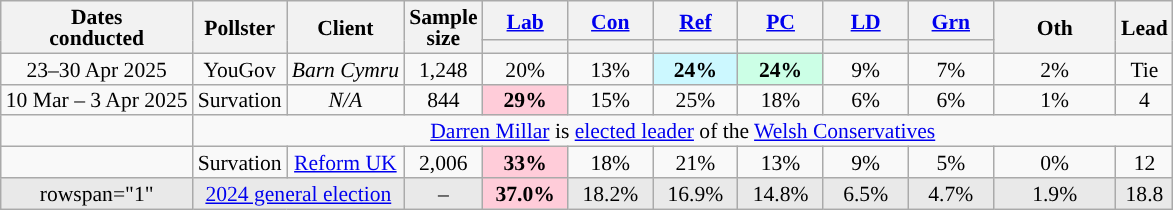<table class="wikitable sortable mw-datatable" style="text-align:center; font-size:90%; line-height:14px;">
<tr>
<th rowspan="2">Dates <br>conducted</th>
<th rowspan="2">Pollster</th>
<th rowspan="2">Client</th>
<th data-sort-type="number" rowspan="2">Sample <br>size</th>
<th class="unsortable" style="width:50px;"><a href='#'>Lab</a></th>
<th class="unsortable" style="width:50px;"><a href='#'>Con</a></th>
<th class="unsortable" style="width:50px;"><a href='#'>Ref</a></th>
<th class="unsortable" style="width:50px;"><a href='#'>PC</a></th>
<th class="unsortable" style="width:50px;"><a href='#'>LD</a></th>
<th class="unsortable" style="width:50px;"><a href='#'>Grn</a></th>
<th rowspan="2" class="unsortable" style="width:75px;">Oth</th>
<th data-sort-type="number" rowspan="2">Lead</th>
</tr>
<tr>
<th data-sort-type="number" style="background:"></th>
<th data-sort-type="number" style="background:"></th>
<th data-sort-type="number" style="background:"></th>
<th data-sort-type="number" style="background:"></th>
<th data-sort-type="number" style="background:"></th>
<th data-sort-type="number" style="background:"></th>
</tr>
<tr>
<td>23–30 Apr 2025</td>
<td>YouGov</td>
<td><em>Barn Cymru</em></td>
<td>1,248</td>
<td>20%</td>
<td>13%</td>
<td style="background:#ccf8ff; color: black;"><strong>24%</strong></td>
<td style="background:#CCFFE6; color: black;"><strong>24%</strong></td>
<td>9%</td>
<td>7%</td>
<td>2%</td>
<td data-sort-value="0">Tie</td>
</tr>
<tr>
<td>10 Mar – 3 Apr 2025</td>
<td>Survation</td>
<td><em>N/A</em></td>
<td>844</td>
<td style="background:#FFCCD9;"><strong>29%</strong></td>
<td>15%</td>
<td>25%</td>
<td>18%</td>
<td>6%</td>
<td>6%</td>
<td>1%</td>
<td style="background:">4</td>
</tr>
<tr>
<td></td>
<td colspan="11"><a href='#'>Darren Millar</a> is <a href='#'>elected leader</a> of the <a href='#'>Welsh Conservatives</a></td>
</tr>
<tr>
<td></td>
<td>Survation</td>
<td><a href='#'>Reform UK</a></td>
<td>2,006</td>
<td style="background:#FFCCD9;"><strong>33%</strong></td>
<td>18%</td>
<td>21%</td>
<td>13%</td>
<td>9%</td>
<td>5%</td>
<td>0%</td>
<td style="background:">12</td>
</tr>
<tr style="background:#e9e9e9;">
<td>rowspan="1" </td>
<td colspan="2"><a href='#'>2024 general election</a></td>
<td>–</td>
<td style="background:#ffccd9;"><strong>37.0%</strong></td>
<td>18.2%</td>
<td>16.9%</td>
<td>14.8%</td>
<td>6.5%</td>
<td>4.7%</td>
<td>1.9%</td>
<td style="background:">18.8</td>
</tr>
</table>
